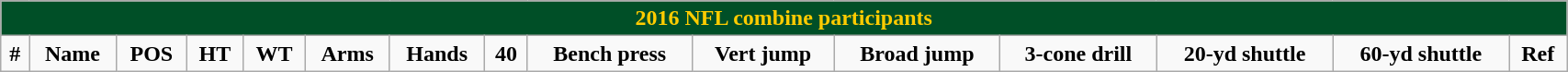<table style="width:90%; text-align:center;" class="wikitable">
<tr style="font-weight:bold; background:#004f27; color:#fc0;">
<td colspan=15>2016 NFL combine participants</td>
</tr>
<tr style="font-weight:bold;">
<td>#</td>
<td>Name</td>
<td>POS</td>
<td>HT</td>
<td>WT</td>
<td>Arms</td>
<td>Hands</td>
<td>40</td>
<td>Bench press</td>
<td>Vert jump</td>
<td>Broad jump</td>
<td>3-cone drill</td>
<td>20-yd shuttle</td>
<td>60-yd shuttle</td>
<td>Ref</td>
</tr>
</table>
